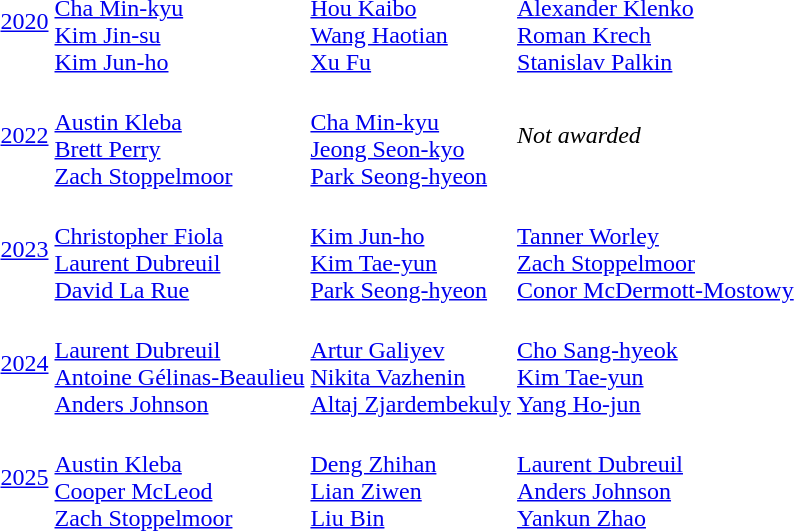<table>
<tr>
<td><a href='#'>2020</a></td>
<td><br><a href='#'>Cha Min-kyu</a><br><a href='#'>Kim Jin-su</a><br><a href='#'>Kim Jun-ho</a></td>
<td><br><a href='#'>Hou Kaibo</a><br><a href='#'>Wang Haotian</a><br><a href='#'>Xu Fu</a></td>
<td><br><a href='#'>Alexander Klenko</a><br><a href='#'>Roman Krech</a><br><a href='#'>Stanislav Palkin</a></td>
</tr>
<tr>
<td><a href='#'>2022</a></td>
<td><br><a href='#'>Austin Kleba</a><br><a href='#'>Brett Perry</a><br><a href='#'>Zach Stoppelmoor</a></td>
<td><br><a href='#'>Cha Min-kyu</a><br><a href='#'>Jeong Seon-kyo</a><br><a href='#'>Park Seong-hyeon</a></td>
<td><em>Not awarded</em></td>
</tr>
<tr>
<td><a href='#'>2023</a></td>
<td><br><a href='#'>Christopher Fiola</a><br><a href='#'>Laurent Dubreuil</a><br><a href='#'>David La Rue</a></td>
<td><br><a href='#'>Kim Jun-ho</a><br><a href='#'>Kim Tae-yun</a><br><a href='#'>Park Seong-hyeon</a></td>
<td><br><a href='#'>Tanner Worley</a><br><a href='#'>Zach Stoppelmoor</a><br><a href='#'>Conor McDermott-Mostowy</a></td>
</tr>
<tr>
<td><a href='#'>2024</a></td>
<td><br><a href='#'>Laurent Dubreuil</a><br><a href='#'>Antoine Gélinas-Beaulieu</a><br><a href='#'>Anders Johnson</a></td>
<td><br><a href='#'>Artur Galiyev</a><br><a href='#'>Nikita Vazhenin</a><br><a href='#'>Altaj Zjardembekuly</a></td>
<td><br><a href='#'>Cho Sang-hyeok</a><br><a href='#'>Kim Tae-yun</a><br><a href='#'>Yang Ho-jun</a></td>
</tr>
<tr>
<td><a href='#'>2025</a></td>
<td><br><a href='#'>Austin Kleba</a><br><a href='#'>Cooper McLeod</a><br><a href='#'>Zach Stoppelmoor</a></td>
<td><br><a href='#'>Deng Zhihan</a><br><a href='#'>Lian Ziwen</a><br><a href='#'>Liu Bin</a></td>
<td><br><a href='#'>Laurent Dubreuil</a><br><a href='#'>Anders Johnson</a><br><a href='#'>Yankun Zhao</a></td>
</tr>
</table>
